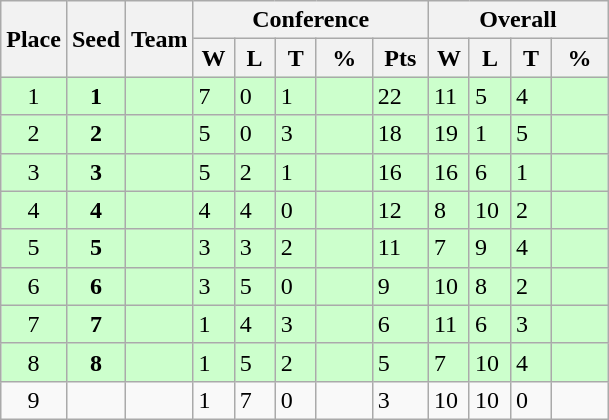<table class="wikitable">
<tr>
<th rowspan ="2">Place</th>
<th rowspan ="2">Seed</th>
<th rowspan ="2">Team</th>
<th colspan = "5">Conference</th>
<th colspan = "4">Overall</th>
</tr>
<tr>
<th scope="col" style="width: 20px;">W</th>
<th scope="col" style="width: 20px;">L</th>
<th scope="col" style="width: 20px;">T</th>
<th scope="col" style="width: 30px;">%</th>
<th scope="col" style="width: 30px;">Pts</th>
<th scope="col" style="width: 20px;">W</th>
<th scope="col" style="width: 20px;">L</th>
<th scope="col" style="width: 20px;">T</th>
<th scope="col" style="width: 30px;">%</th>
</tr>
<tr bgcolor=#ccffcc>
<td style="text-align:center;">1</td>
<td style="text-align:center;"><strong>1</strong></td>
<td></td>
<td>7</td>
<td>0</td>
<td>1</td>
<td></td>
<td>22</td>
<td>11</td>
<td>5</td>
<td>4</td>
<td></td>
</tr>
<tr bgcolor=#ccffcc>
<td style="text-align:center;">2</td>
<td style="text-align:center;"><strong>2</strong></td>
<td></td>
<td>5</td>
<td>0</td>
<td>3</td>
<td></td>
<td>18</td>
<td>19</td>
<td>1</td>
<td>5</td>
<td></td>
</tr>
<tr bgcolor=#ccffcc>
<td style="text-align:center;">3</td>
<td style="text-align:center;"><strong>3</strong></td>
<td></td>
<td>5</td>
<td>2</td>
<td>1</td>
<td></td>
<td>16</td>
<td>16</td>
<td>6</td>
<td>1</td>
<td></td>
</tr>
<tr bgcolor=#ccffcc>
<td style="text-align:center;">4</td>
<td style="text-align:center;"><strong>4</strong></td>
<td></td>
<td>4</td>
<td>4</td>
<td>0</td>
<td></td>
<td>12</td>
<td>8</td>
<td>10</td>
<td>2</td>
<td></td>
</tr>
<tr bgcolor=#ccffcc>
<td style="text-align:center;">5</td>
<td style="text-align:center;"><strong>5</strong></td>
<td></td>
<td>3</td>
<td>3</td>
<td>2</td>
<td></td>
<td>11</td>
<td>7</td>
<td>9</td>
<td>4</td>
<td></td>
</tr>
<tr bgcolor=#ccffcc>
<td style="text-align:center;">6</td>
<td style="text-align:center;"><strong>6</strong></td>
<td></td>
<td>3</td>
<td>5</td>
<td>0</td>
<td></td>
<td>9</td>
<td>10</td>
<td>8</td>
<td>2</td>
<td></td>
</tr>
<tr bgcolor=#ccffcc>
<td style="text-align:center;">7</td>
<td style="text-align:center;"><strong>7</strong></td>
<td></td>
<td>1</td>
<td>4</td>
<td>3</td>
<td></td>
<td>6</td>
<td>11</td>
<td>6</td>
<td>3</td>
<td></td>
</tr>
<tr bgcolor=#ccffcc>
<td style="text-align:center;">8</td>
<td style="text-align:center;"><strong>8</strong></td>
<td></td>
<td>1</td>
<td>5</td>
<td>2</td>
<td></td>
<td>5</td>
<td>7</td>
<td>10</td>
<td>4</td>
<td></td>
</tr>
<tr>
<td style="text-align:center;">9</td>
<td style="text-align:center;"></td>
<td></td>
<td>1</td>
<td>7</td>
<td>0</td>
<td></td>
<td>3</td>
<td>10</td>
<td>10</td>
<td>0</td>
<td></td>
</tr>
</table>
